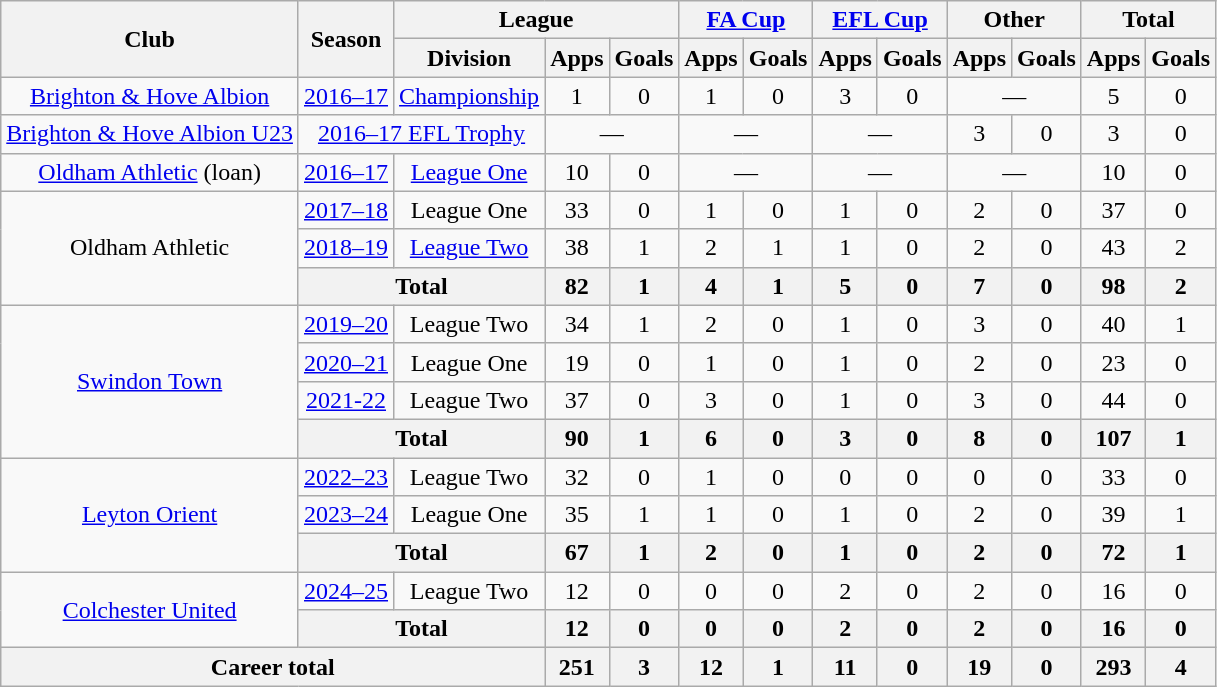<table class=wikitable style=text-align:center>
<tr>
<th rowspan=2>Club</th>
<th rowspan=2>Season</th>
<th colspan=3>League</th>
<th colspan=2><a href='#'>FA Cup</a></th>
<th colspan=2><a href='#'>EFL Cup</a></th>
<th colspan=2>Other</th>
<th colspan=2>Total</th>
</tr>
<tr>
<th>Division</th>
<th>Apps</th>
<th>Goals</th>
<th>Apps</th>
<th>Goals</th>
<th>Apps</th>
<th>Goals</th>
<th>Apps</th>
<th>Goals</th>
<th>Apps</th>
<th>Goals</th>
</tr>
<tr>
<td><a href='#'>Brighton & Hove Albion</a></td>
<td><a href='#'>2016–17</a></td>
<td><a href='#'>Championship</a></td>
<td>1</td>
<td>0</td>
<td>1</td>
<td>0</td>
<td>3</td>
<td>0</td>
<td colspan=2>—</td>
<td>5</td>
<td>0</td>
</tr>
<tr>
<td><a href='#'>Brighton & Hove Albion U23</a></td>
<td colspan="2"><a href='#'>2016–17 EFL Trophy</a></td>
<td colspan=2>—</td>
<td colspan=2>—</td>
<td colspan=2>—</td>
<td>3</td>
<td>0</td>
<td>3</td>
<td>0</td>
</tr>
<tr>
<td><a href='#'>Oldham Athletic</a> (loan)</td>
<td><a href='#'>2016–17</a></td>
<td><a href='#'>League One</a></td>
<td>10</td>
<td>0</td>
<td colspan=2>—</td>
<td colspan=2>—</td>
<td colspan=2>—</td>
<td>10</td>
<td>0</td>
</tr>
<tr>
<td rowspan=3>Oldham Athletic</td>
<td><a href='#'>2017–18</a></td>
<td>League One</td>
<td>33</td>
<td>0</td>
<td>1</td>
<td>0</td>
<td>1</td>
<td>0</td>
<td>2</td>
<td>0</td>
<td>37</td>
<td>0</td>
</tr>
<tr>
<td><a href='#'>2018–19</a></td>
<td><a href='#'>League Two</a></td>
<td>38</td>
<td>1</td>
<td>2</td>
<td>1</td>
<td>1</td>
<td>0</td>
<td>2</td>
<td>0</td>
<td>43</td>
<td>2</td>
</tr>
<tr>
<th colspan=2>Total</th>
<th>82</th>
<th>1</th>
<th>4</th>
<th>1</th>
<th>5</th>
<th>0</th>
<th>7</th>
<th>0</th>
<th>98</th>
<th>2</th>
</tr>
<tr>
<td rowspan="4"><a href='#'>Swindon Town</a></td>
<td><a href='#'>2019–20</a></td>
<td>League Two</td>
<td>34</td>
<td>1</td>
<td>2</td>
<td>0</td>
<td>1</td>
<td>0</td>
<td>3</td>
<td>0</td>
<td>40</td>
<td>1</td>
</tr>
<tr>
<td><a href='#'>2020–21</a></td>
<td>League One</td>
<td>19</td>
<td>0</td>
<td>1</td>
<td>0</td>
<td>1</td>
<td>0</td>
<td>2</td>
<td>0</td>
<td>23</td>
<td>0</td>
</tr>
<tr>
<td><a href='#'>2021-22</a></td>
<td>League Two</td>
<td>37</td>
<td>0</td>
<td>3</td>
<td>0</td>
<td>1</td>
<td>0</td>
<td>3</td>
<td>0</td>
<td>44</td>
<td>0</td>
</tr>
<tr>
<th colspan=2>Total</th>
<th>90</th>
<th>1</th>
<th>6</th>
<th>0</th>
<th>3</th>
<th>0</th>
<th>8</th>
<th>0</th>
<th>107</th>
<th>1</th>
</tr>
<tr>
<td rowspan="3"><a href='#'>Leyton Orient</a></td>
<td><a href='#'>2022–23</a></td>
<td>League Two</td>
<td>32</td>
<td>0</td>
<td>1</td>
<td>0</td>
<td>0</td>
<td>0</td>
<td>0</td>
<td>0</td>
<td>33</td>
<td>0</td>
</tr>
<tr>
<td><a href='#'>2023–24</a></td>
<td>League One</td>
<td>35</td>
<td>1</td>
<td>1</td>
<td>0</td>
<td>1</td>
<td>0</td>
<td>2</td>
<td>0</td>
<td>39</td>
<td>1</td>
</tr>
<tr>
<th colspan=2>Total</th>
<th>67</th>
<th>1</th>
<th>2</th>
<th>0</th>
<th>1</th>
<th>0</th>
<th>2</th>
<th>0</th>
<th>72</th>
<th>1</th>
</tr>
<tr>
<td rowspan="2"><a href='#'>Colchester United</a></td>
<td><a href='#'>2024–25</a></td>
<td>League Two</td>
<td>12</td>
<td>0</td>
<td>0</td>
<td>0</td>
<td>2</td>
<td>0</td>
<td>2</td>
<td>0</td>
<td>16</td>
<td>0</td>
</tr>
<tr>
<th colspan=2>Total</th>
<th>12</th>
<th>0</th>
<th>0</th>
<th>0</th>
<th>2</th>
<th>0</th>
<th>2</th>
<th>0</th>
<th>16</th>
<th>0</th>
</tr>
<tr>
<th colspan=3>Career total</th>
<th>251</th>
<th>3</th>
<th>12</th>
<th>1</th>
<th>11</th>
<th>0</th>
<th>19</th>
<th>0</th>
<th>293</th>
<th>4</th>
</tr>
</table>
